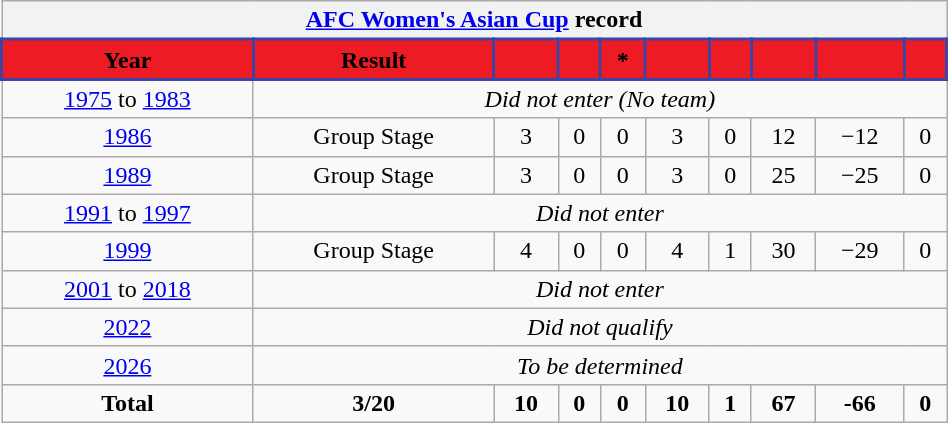<table Class = "wikitable" style = "text-align: center; width:50%;">
<tr>
<th colspan=10><a href='#'>AFC Women's Asian Cup</a> record</th>
</tr>
<tr>
<th style="background:#ED1C24;border: 2px solid #3F43A4;"><span>Year</span></th>
<th style="background:#ED1C24;border: 2px solid #3F43A4;"><span>Result</span></th>
<th style="background:#ED1C24;border: 2px solid #3F43A4;"><span></span></th>
<th style="background:#ED1C24;border: 2px solid #3F43A4;"><span></span></th>
<th style="background:#ED1C24;border: 2px solid #3F43A4;"><span>*</span></th>
<th style="background:#ED1C24;border: 2px solid #3F43A4;"><span></span></th>
<th style="background:#ED1C24;border: 2px solid #3F43A4;"><span></span></th>
<th style="background:#ED1C24;border: 2px solid #3F43A4;"><span></span></th>
<th style="background:#ED1C24;border: 2px solid #3F43A4;"><span></span></th>
<th style="background:#ED1C24;border: 2px solid #3F43A4;"><span></span></th>
</tr>
<tr>
<td> <a href='#'>1975</a> to  <a href='#'>1983</a></td>
<td colspan = 9><em>Did not enter (No team)</em></td>
</tr>
<tr>
<td> <a href='#'>1986</a></td>
<td>Group Stage</td>
<td>3</td>
<td>0</td>
<td>0</td>
<td>3</td>
<td>0</td>
<td>12</td>
<td>−12</td>
<td>0</td>
</tr>
<tr>
<td> <a href='#'>1989</a></td>
<td>Group Stage</td>
<td>3</td>
<td>0</td>
<td>0</td>
<td>3</td>
<td>0</td>
<td>25</td>
<td>−25</td>
<td>0</td>
</tr>
<tr>
<td> <a href='#'>1991</a> to  <a href='#'>1997</a></td>
<td colspan = 9><em>Did not enter</em></td>
</tr>
<tr>
<td> <a href='#'>1999</a></td>
<td>Group Stage</td>
<td>4</td>
<td>0</td>
<td>0</td>
<td>4</td>
<td>1</td>
<td>30</td>
<td>−29</td>
<td>0</td>
</tr>
<tr>
<td> <a href='#'>2001</a> to  <a href='#'>2018</a></td>
<td colspan = 9><em>Did not enter</em></td>
</tr>
<tr>
<td> <a href='#'>2022</a></td>
<td colspan = 9><em>Did not qualify</em></td>
</tr>
<tr>
<td> <a href='#'>2026</a></td>
<td colspan = 9><em>To be determined</em></td>
</tr>
<tr>
<td><strong>Total</strong></td>
<td><strong>3/20</strong></td>
<td><strong>10</strong></td>
<td><strong>0</strong></td>
<td><strong>0</strong></td>
<td><strong>10</strong></td>
<td><strong>1</strong></td>
<td><strong>67</strong></td>
<td><strong>-66</strong></td>
<td><strong>0</strong></td>
</tr>
</table>
